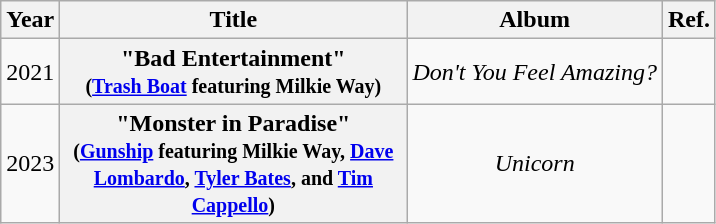<table class="wikitable plainrowheaders" style="text-align:center;">
<tr>
<th scope="col" style="width:1em;">Year</th>
<th scope="col" style="width:14em;">Title</th>
<th scope="col">Album</th>
<th scope="col">Ref.</th>
</tr>
<tr>
<td>2021</td>
<th scope="row">"Bad Entertainment"<br><small>(<a href='#'>Trash Boat</a> featuring Milkie Way)</small></th>
<td><em>Don't You Feel Amazing?</em></td>
<td></td>
</tr>
<tr>
<td>2023</td>
<th scope="row">"Monster in Paradise"<br><small>(<a href='#'>Gunship</a> featuring Milkie Way, <a href='#'>Dave Lombardo</a>, <a href='#'>Tyler Bates</a>, and <a href='#'>Tim Cappello</a>)</small></th>
<td><em>Unicorn</em></td>
<td></td>
</tr>
</table>
